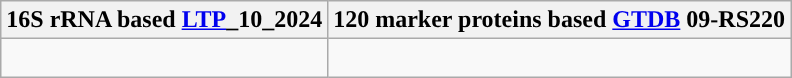<table class="wikitable">
<tr>
<th colspan=1>16S rRNA based <a href='#'>LTP</a>_10_2024</th>
<th colspan=1>120 marker proteins based <a href='#'>GTDB</a> 09-RS220</th>
</tr>
<tr>
<td style="vertical-align:top"><br></td>
<td><br></td>
</tr>
</table>
